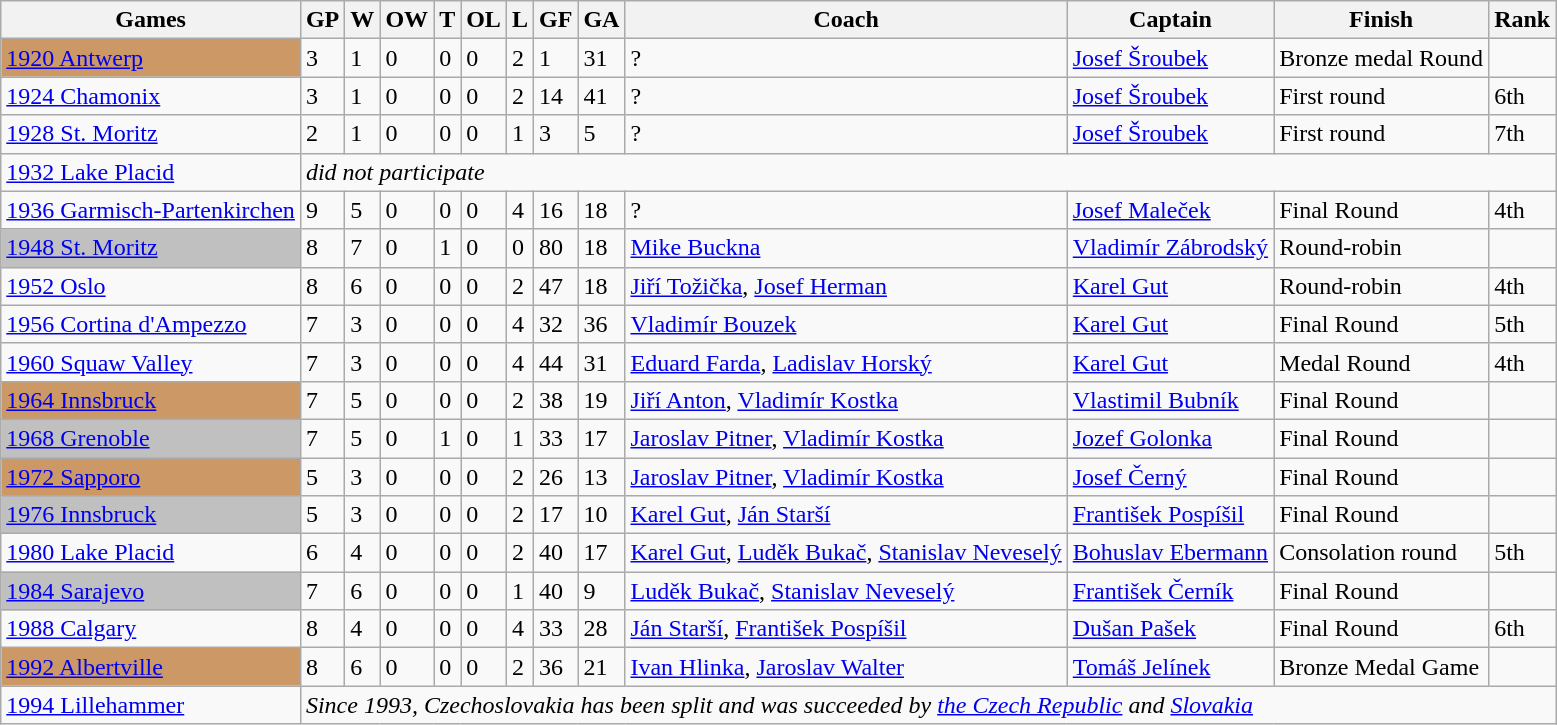<table class="wikitable sortable">
<tr>
<th>Games</th>
<th>GP</th>
<th>W</th>
<th>OW</th>
<th>T</th>
<th>OL</th>
<th>L</th>
<th>GF</th>
<th>GA</th>
<th>Coach</th>
<th>Captain</th>
<th>Finish</th>
<th>Rank</th>
</tr>
<tr>
<td style="background:#c96;"> <a href='#'>1920 Antwerp</a></td>
<td>3</td>
<td>1</td>
<td>0</td>
<td>0</td>
<td>0</td>
<td>2</td>
<td>1</td>
<td>31</td>
<td>?</td>
<td><a href='#'>Josef Šroubek</a></td>
<td>Bronze medal Round</td>
<td></td>
</tr>
<tr>
<td> <a href='#'>1924 Chamonix</a></td>
<td>3</td>
<td>1</td>
<td>0</td>
<td>0</td>
<td>0</td>
<td>2</td>
<td>14</td>
<td>41</td>
<td>?</td>
<td><a href='#'>Josef Šroubek</a></td>
<td>First round</td>
<td>6th</td>
</tr>
<tr>
<td> <a href='#'>1928 St. Moritz</a></td>
<td>2</td>
<td>1</td>
<td>0</td>
<td>0</td>
<td>0</td>
<td>1</td>
<td>3</td>
<td>5</td>
<td>?</td>
<td><a href='#'>Josef Šroubek</a></td>
<td>First round</td>
<td>7th</td>
</tr>
<tr>
<td> <a href='#'>1932 Lake Placid</a></td>
<td colspan=13><em>did not participate</em></td>
</tr>
<tr>
<td> <a href='#'>1936 Garmisch-Partenkirchen</a></td>
<td>9</td>
<td>5</td>
<td>0</td>
<td>0</td>
<td>0</td>
<td>4</td>
<td>16</td>
<td>18</td>
<td>?</td>
<td><a href='#'>Josef Maleček</a></td>
<td>Final Round</td>
<td>4th</td>
</tr>
<tr>
<td style="background:silver;"> <a href='#'>1948 St. Moritz</a></td>
<td>8</td>
<td>7</td>
<td>0</td>
<td>1</td>
<td>0</td>
<td>0</td>
<td>80</td>
<td>18</td>
<td><a href='#'>Mike Buckna</a></td>
<td><a href='#'>Vladimír Zábrodský</a></td>
<td>Round-robin</td>
<td></td>
</tr>
<tr>
<td> <a href='#'>1952 Oslo</a></td>
<td>8</td>
<td>6</td>
<td>0</td>
<td>0</td>
<td>0</td>
<td>2</td>
<td>47</td>
<td>18</td>
<td><a href='#'>Jiří Tožička</a>, <a href='#'>Josef Herman</a></td>
<td><a href='#'>Karel Gut</a></td>
<td>Round-robin</td>
<td>4th</td>
</tr>
<tr>
<td> <a href='#'>1956 Cortina d'Ampezzo</a></td>
<td>7</td>
<td>3</td>
<td>0</td>
<td>0</td>
<td>0</td>
<td>4</td>
<td>32</td>
<td>36</td>
<td><a href='#'>Vladimír Bouzek</a></td>
<td><a href='#'>Karel Gut</a></td>
<td>Final Round</td>
<td>5th</td>
</tr>
<tr>
<td> <a href='#'>1960 Squaw Valley</a></td>
<td>7</td>
<td>3</td>
<td>0</td>
<td>0</td>
<td>0</td>
<td>4</td>
<td>44</td>
<td>31</td>
<td><a href='#'>Eduard Farda</a>, <a href='#'>Ladislav Horský</a></td>
<td><a href='#'>Karel Gut</a></td>
<td>Medal Round</td>
<td>4th</td>
</tr>
<tr>
<td style="background:#c96;"> <a href='#'>1964 Innsbruck</a></td>
<td>7</td>
<td>5</td>
<td>0</td>
<td>0</td>
<td>0</td>
<td>2</td>
<td>38</td>
<td>19</td>
<td><a href='#'>Jiří Anton</a>, <a href='#'>Vladimír Kostka</a></td>
<td><a href='#'>Vlastimil Bubník</a></td>
<td>Final Round</td>
<td></td>
</tr>
<tr>
<td style="background:silver;"> <a href='#'>1968 Grenoble</a></td>
<td>7</td>
<td>5</td>
<td>0</td>
<td>1</td>
<td>0</td>
<td>1</td>
<td>33</td>
<td>17</td>
<td><a href='#'>Jaroslav Pitner</a>, <a href='#'>Vladimír Kostka</a></td>
<td><a href='#'>Jozef Golonka</a></td>
<td>Final Round</td>
<td></td>
</tr>
<tr>
<td style="background:#c96;"> <a href='#'>1972 Sapporo</a></td>
<td>5</td>
<td>3</td>
<td>0</td>
<td>0</td>
<td>0</td>
<td>2</td>
<td>26</td>
<td>13</td>
<td><a href='#'>Jaroslav Pitner</a>, <a href='#'>Vladimír Kostka</a></td>
<td><a href='#'>Josef Černý</a></td>
<td>Final Round</td>
<td></td>
</tr>
<tr>
<td style="background:silver;"> <a href='#'>1976 Innsbruck</a></td>
<td>5</td>
<td>3</td>
<td>0</td>
<td>0</td>
<td>0</td>
<td>2</td>
<td>17</td>
<td>10</td>
<td><a href='#'>Karel Gut</a>, <a href='#'>Ján Starší</a></td>
<td><a href='#'>František Pospíšil</a></td>
<td>Final Round</td>
<td></td>
</tr>
<tr>
<td> <a href='#'>1980 Lake Placid</a></td>
<td>6</td>
<td>4</td>
<td>0</td>
<td>0</td>
<td>0</td>
<td>2</td>
<td>40</td>
<td>17</td>
<td><a href='#'>Karel Gut</a>, <a href='#'>Luděk Bukač</a>, <a href='#'>Stanislav Neveselý</a></td>
<td><a href='#'>Bohuslav Ebermann</a></td>
<td>Consolation round</td>
<td>5th</td>
</tr>
<tr>
<td style="background:silver;"> <a href='#'>1984 Sarajevo</a></td>
<td>7</td>
<td>6</td>
<td>0</td>
<td>0</td>
<td>0</td>
<td>1</td>
<td>40</td>
<td>9</td>
<td><a href='#'>Luděk Bukač</a>, <a href='#'>Stanislav Neveselý</a></td>
<td><a href='#'>František Černík</a></td>
<td>Final Round</td>
<td></td>
</tr>
<tr>
<td> <a href='#'>1988 Calgary</a></td>
<td>8</td>
<td>4</td>
<td>0</td>
<td>0</td>
<td>0</td>
<td>4</td>
<td>33</td>
<td>28</td>
<td><a href='#'>Ján Starší</a>, <a href='#'>František Pospíšil</a></td>
<td><a href='#'>Dušan Pašek</a></td>
<td>Final Round</td>
<td>6th</td>
</tr>
<tr>
<td style="background:#c96;"> <a href='#'>1992 Albertville</a></td>
<td>8</td>
<td>6</td>
<td>0</td>
<td>0</td>
<td>0</td>
<td>2</td>
<td>36</td>
<td>21</td>
<td><a href='#'>Ivan Hlinka</a>, <a href='#'>Jaroslav Walter</a></td>
<td><a href='#'>Tomáš Jelínek</a></td>
<td>Bronze Medal Game</td>
<td></td>
</tr>
<tr>
<td> <a href='#'>1994 Lillehammer</a></td>
<td colspan=12><em>Since 1993, Czechoslovakia has been split and was succeeded by <a href='#'>the Czech Republic</a> and <a href='#'>Slovakia</a></em></td>
</tr>
</table>
